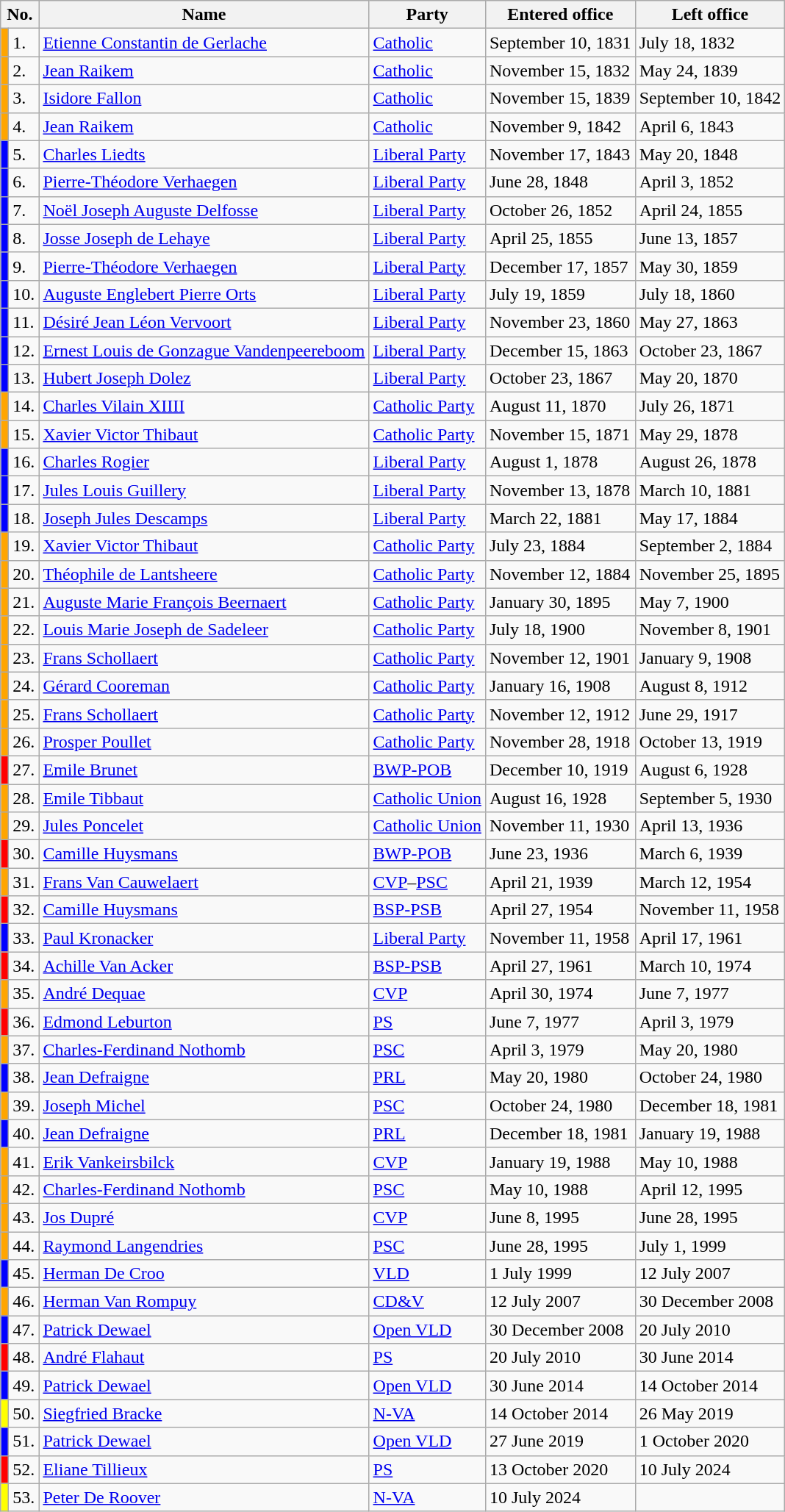<table class="wikitable">
<tr>
<th colspan=2>No.</th>
<th>Name</th>
<th>Party</th>
<th>Entered office</th>
<th>Left office</th>
</tr>
<tr>
<td bgcolor="orange"></td>
<td>1.</td>
<td><a href='#'>Etienne Constantin de Gerlache</a></td>
<td><a href='#'>Catholic</a></td>
<td>September 10, 1831</td>
<td>July 18, 1832</td>
</tr>
<tr>
<td bgcolor="orange"></td>
<td>2.</td>
<td><a href='#'>Jean Raikem</a></td>
<td><a href='#'>Catholic</a></td>
<td>November 15, 1832</td>
<td>May 24, 1839</td>
</tr>
<tr>
<td bgcolor="orange"></td>
<td>3.</td>
<td><a href='#'>Isidore Fallon</a></td>
<td><a href='#'>Catholic</a></td>
<td>November 15, 1839</td>
<td>September 10, 1842</td>
</tr>
<tr>
<td bgcolor="orange"></td>
<td>4.</td>
<td><a href='#'>Jean Raikem</a></td>
<td><a href='#'>Catholic</a></td>
<td>November 9, 1842</td>
<td>April 6, 1843</td>
</tr>
<tr>
<td bgcolor="blue"></td>
<td>5.</td>
<td><a href='#'>Charles Liedts</a></td>
<td><a href='#'>Liberal Party</a></td>
<td>November 17, 1843</td>
<td>May 20, 1848</td>
</tr>
<tr>
<td bgcolor="blue"></td>
<td>6.</td>
<td><a href='#'>Pierre-Théodore Verhaegen</a></td>
<td><a href='#'>Liberal Party</a></td>
<td>June 28, 1848</td>
<td>April 3, 1852</td>
</tr>
<tr>
<td bgcolor="blue"></td>
<td>7.</td>
<td><a href='#'>Noël Joseph Auguste Delfosse</a></td>
<td><a href='#'>Liberal Party</a></td>
<td>October 26, 1852</td>
<td>April 24, 1855</td>
</tr>
<tr>
<td bgcolor="blue"></td>
<td>8.</td>
<td><a href='#'>Josse Joseph de Lehaye</a></td>
<td><a href='#'>Liberal Party</a></td>
<td>April 25, 1855</td>
<td>June 13, 1857</td>
</tr>
<tr>
<td bgcolor="blue"></td>
<td>9.</td>
<td><a href='#'>Pierre-Théodore Verhaegen</a></td>
<td><a href='#'>Liberal Party</a></td>
<td>December 17, 1857</td>
<td>May 30, 1859</td>
</tr>
<tr>
<td bgcolor="blue"></td>
<td>10.</td>
<td><a href='#'>Auguste Englebert Pierre Orts</a></td>
<td><a href='#'>Liberal Party</a></td>
<td>July 19, 1859</td>
<td>July 18, 1860</td>
</tr>
<tr>
<td bgcolor="blue"></td>
<td>11.</td>
<td><a href='#'>Désiré Jean Léon Vervoort</a></td>
<td><a href='#'>Liberal Party</a></td>
<td>November 23, 1860</td>
<td>May 27, 1863</td>
</tr>
<tr>
<td bgcolor="blue"></td>
<td>12.</td>
<td><a href='#'>Ernest Louis de Gonzague Vandenpeereboom</a></td>
<td><a href='#'>Liberal Party</a></td>
<td>December 15, 1863</td>
<td>October 23, 1867</td>
</tr>
<tr>
<td bgcolor="blue"></td>
<td>13.</td>
<td><a href='#'>Hubert Joseph Dolez</a></td>
<td><a href='#'>Liberal Party</a></td>
<td>October 23, 1867</td>
<td>May 20, 1870</td>
</tr>
<tr>
<td bgcolor="orange"></td>
<td>14.</td>
<td><a href='#'>Charles Vilain XIIII</a></td>
<td><a href='#'>Catholic Party</a></td>
<td>August 11, 1870</td>
<td>July 26, 1871</td>
</tr>
<tr>
<td bgcolor="orange"></td>
<td>15.</td>
<td><a href='#'>Xavier Victor Thibaut</a></td>
<td><a href='#'>Catholic Party</a></td>
<td>November 15, 1871</td>
<td>May 29, 1878</td>
</tr>
<tr>
<td bgcolor="blue"></td>
<td>16.</td>
<td><a href='#'>Charles Rogier</a></td>
<td><a href='#'>Liberal Party</a></td>
<td>August 1, 1878</td>
<td>August 26, 1878</td>
</tr>
<tr>
<td bgcolor="blue"></td>
<td>17.</td>
<td><a href='#'>Jules Louis Guillery</a></td>
<td><a href='#'>Liberal Party</a></td>
<td>November 13, 1878</td>
<td>March 10, 1881</td>
</tr>
<tr>
<td bgcolor="blue"></td>
<td>18.</td>
<td><a href='#'>Joseph Jules Descamps</a></td>
<td><a href='#'>Liberal Party</a></td>
<td>March 22, 1881</td>
<td>May 17, 1884</td>
</tr>
<tr>
<td bgcolor="orange"></td>
<td>19.</td>
<td><a href='#'>Xavier Victor Thibaut</a></td>
<td><a href='#'>Catholic Party</a></td>
<td>July 23, 1884</td>
<td>September 2, 1884</td>
</tr>
<tr>
<td bgcolor="orange"></td>
<td>20.</td>
<td><a href='#'>Théophile de Lantsheere</a></td>
<td><a href='#'>Catholic Party</a></td>
<td>November 12, 1884</td>
<td>November 25, 1895</td>
</tr>
<tr>
<td bgcolor="orange"></td>
<td>21.</td>
<td><a href='#'>Auguste Marie François Beernaert</a></td>
<td><a href='#'>Catholic Party</a></td>
<td>January 30, 1895</td>
<td>May 7, 1900</td>
</tr>
<tr>
<td bgcolor="orange"></td>
<td>22.</td>
<td><a href='#'>Louis Marie Joseph de Sadeleer</a></td>
<td><a href='#'>Catholic Party</a></td>
<td>July 18, 1900</td>
<td>November 8, 1901</td>
</tr>
<tr>
<td bgcolor="orange"></td>
<td>23.</td>
<td><a href='#'>Frans Schollaert</a></td>
<td><a href='#'>Catholic Party</a></td>
<td>November 12, 1901</td>
<td>January 9, 1908</td>
</tr>
<tr>
<td bgcolor="orange"></td>
<td>24.</td>
<td><a href='#'>Gérard Cooreman</a></td>
<td><a href='#'>Catholic Party</a></td>
<td>January 16, 1908</td>
<td>August 8, 1912</td>
</tr>
<tr>
<td bgcolor="orange"></td>
<td>25.</td>
<td><a href='#'>Frans Schollaert</a></td>
<td><a href='#'>Catholic Party</a></td>
<td>November 12, 1912</td>
<td>June 29, 1917</td>
</tr>
<tr>
<td bgcolor="orange"></td>
<td>26.</td>
<td><a href='#'>Prosper Poullet</a></td>
<td><a href='#'>Catholic Party</a></td>
<td>November 28, 1918</td>
<td>October 13, 1919</td>
</tr>
<tr>
<td bgcolor="red"></td>
<td>27.</td>
<td><a href='#'>Emile Brunet</a></td>
<td><a href='#'>BWP-POB</a></td>
<td>December 10, 1919</td>
<td>August 6, 1928</td>
</tr>
<tr>
<td bgcolor="orange"></td>
<td>28.</td>
<td><a href='#'>Emile Tibbaut</a></td>
<td><a href='#'>Catholic Union</a></td>
<td>August 16, 1928</td>
<td>September 5, 1930</td>
</tr>
<tr>
<td bgcolor="orange"></td>
<td>29.</td>
<td><a href='#'>Jules Poncelet</a></td>
<td><a href='#'>Catholic Union</a></td>
<td>November 11, 1930</td>
<td>April 13, 1936</td>
</tr>
<tr>
<td bgcolor="red"></td>
<td>30.</td>
<td><a href='#'>Camille Huysmans</a></td>
<td><a href='#'>BWP-POB</a></td>
<td>June 23, 1936</td>
<td>March 6, 1939</td>
</tr>
<tr>
<td bgcolor="orange"></td>
<td>31.</td>
<td><a href='#'>Frans Van Cauwelaert</a></td>
<td><a href='#'>CVP</a>–<a href='#'>PSC</a></td>
<td>April 21, 1939</td>
<td>March 12, 1954</td>
</tr>
<tr>
<td bgcolor="red"></td>
<td>32.</td>
<td><a href='#'>Camille Huysmans</a></td>
<td><a href='#'>BSP-PSB</a></td>
<td>April 27, 1954</td>
<td>November 11, 1958</td>
</tr>
<tr>
<td bgcolor="blue"></td>
<td>33.</td>
<td><a href='#'>Paul Kronacker</a></td>
<td><a href='#'>Liberal Party</a></td>
<td>November 11, 1958</td>
<td>April 17, 1961</td>
</tr>
<tr>
<td bgcolor="red"></td>
<td>34.</td>
<td><a href='#'>Achille Van Acker</a></td>
<td><a href='#'>BSP-PSB</a></td>
<td>April 27, 1961</td>
<td>March 10, 1974</td>
</tr>
<tr>
<td bgcolor="orange"></td>
<td>35.</td>
<td><a href='#'>André Dequae</a></td>
<td><a href='#'>CVP</a></td>
<td>April 30, 1974</td>
<td>June 7, 1977</td>
</tr>
<tr>
<td bgcolor="red"></td>
<td>36.</td>
<td><a href='#'>Edmond Leburton</a></td>
<td><a href='#'>PS</a></td>
<td>June 7, 1977</td>
<td>April 3, 1979</td>
</tr>
<tr>
<td bgcolor="orange"></td>
<td>37.</td>
<td><a href='#'>Charles-Ferdinand Nothomb</a></td>
<td><a href='#'>PSC</a></td>
<td>April 3, 1979</td>
<td>May 20, 1980</td>
</tr>
<tr>
<td bgcolor="blue"></td>
<td>38.</td>
<td><a href='#'>Jean Defraigne</a></td>
<td><a href='#'>PRL</a></td>
<td>May 20, 1980</td>
<td>October 24, 1980</td>
</tr>
<tr>
<td bgcolor="orange"></td>
<td>39.</td>
<td><a href='#'>Joseph Michel</a></td>
<td><a href='#'>PSC</a></td>
<td>October 24, 1980</td>
<td>December 18, 1981</td>
</tr>
<tr>
<td bgcolor="blue"></td>
<td>40.</td>
<td><a href='#'>Jean Defraigne</a></td>
<td><a href='#'>PRL</a></td>
<td>December 18, 1981</td>
<td>January 19, 1988</td>
</tr>
<tr>
<td bgcolor="orange"></td>
<td>41.</td>
<td><a href='#'>Erik Vankeirsbilck</a></td>
<td><a href='#'>CVP</a></td>
<td>January 19, 1988</td>
<td>May 10, 1988</td>
</tr>
<tr>
<td bgcolor="orange"></td>
<td>42.</td>
<td><a href='#'>Charles-Ferdinand Nothomb</a></td>
<td><a href='#'>PSC</a></td>
<td>May 10, 1988</td>
<td>April 12, 1995</td>
</tr>
<tr>
<td bgcolor="orange"></td>
<td>43.</td>
<td><a href='#'>Jos Dupré</a></td>
<td><a href='#'>CVP</a></td>
<td>June 8, 1995</td>
<td>June 28, 1995</td>
</tr>
<tr>
<td bgcolor="orange"></td>
<td>44.</td>
<td><a href='#'>Raymond Langendries</a></td>
<td><a href='#'>PSC</a></td>
<td>June 28, 1995</td>
<td>July 1, 1999</td>
</tr>
<tr>
<td bgcolor="blue"></td>
<td>45.</td>
<td><a href='#'>Herman De Croo</a></td>
<td><a href='#'>VLD</a></td>
<td>1 July 1999</td>
<td>12 July 2007</td>
</tr>
<tr>
<td bgcolor="orange"></td>
<td>46.</td>
<td><a href='#'>Herman Van Rompuy</a></td>
<td><a href='#'>CD&V</a></td>
<td>12 July 2007</td>
<td>30 December 2008</td>
</tr>
<tr>
<td bgcolor="blue"></td>
<td>47.</td>
<td><a href='#'>Patrick Dewael</a></td>
<td><a href='#'>Open VLD</a></td>
<td>30 December 2008</td>
<td>20 July 2010</td>
</tr>
<tr>
<td bgcolor="red"></td>
<td>48.</td>
<td><a href='#'>André Flahaut</a></td>
<td><a href='#'>PS</a></td>
<td>20 July 2010</td>
<td>30 June 2014</td>
</tr>
<tr>
<td bgcolor="blue"></td>
<td>49.</td>
<td><a href='#'>Patrick Dewael</a></td>
<td><a href='#'>Open VLD</a></td>
<td>30 June 2014</td>
<td>14 October 2014</td>
</tr>
<tr>
<td bgcolor="yellow"></td>
<td>50.</td>
<td><a href='#'>Siegfried Bracke</a></td>
<td><a href='#'>N-VA</a></td>
<td>14 October 2014</td>
<td>26 May 2019</td>
</tr>
<tr>
<td bgcolor="blue"></td>
<td>51.</td>
<td><a href='#'>Patrick Dewael</a></td>
<td><a href='#'>Open VLD</a></td>
<td>27 June 2019</td>
<td>1 October 2020</td>
</tr>
<tr>
<td bgcolor="red"></td>
<td>52.</td>
<td><a href='#'>Eliane Tillieux</a></td>
<td><a href='#'>PS</a></td>
<td>13 October 2020</td>
<td>10 July 2024</td>
</tr>
<tr>
<td bgcolor="yellow"></td>
<td>53.</td>
<td><a href='#'>Peter De Roover</a></td>
<td><a href='#'> N-VA</a></td>
<td>10 July 2024</td>
<td></td>
</tr>
</table>
